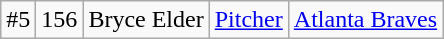<table class="wikitable">
<tr>
<td>#5</td>
<td>156</td>
<td>Bryce Elder</td>
<td><a href='#'>Pitcher</a></td>
<td><a href='#'>Atlanta Braves</a></td>
</tr>
</table>
